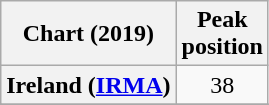<table class="wikitable sortable plainrowheaders" style="text-align:center">
<tr>
<th scope="col">Chart (2019)</th>
<th scope="col">Peak<br>position</th>
</tr>
<tr>
<th scope="row">Ireland (<a href='#'>IRMA</a>)</th>
<td>38</td>
</tr>
<tr>
</tr>
<tr>
</tr>
<tr>
</tr>
</table>
